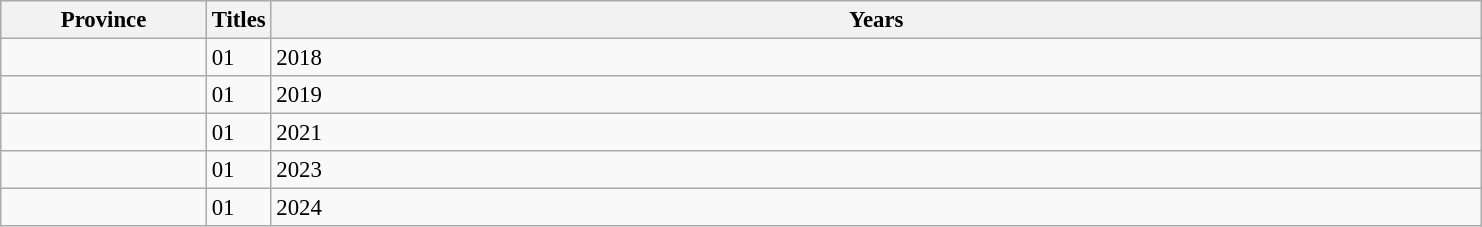<table class="wikitable sortable" style="font-size: 95%">
<tr>
<th width="130">Province</th>
<th width="10">Titles</th>
<th width="800">Years</th>
</tr>
<tr>
<td></td>
<td>01</td>
<td>2018</td>
</tr>
<tr>
<td></td>
<td>01</td>
<td>2019</td>
</tr>
<tr>
<td></td>
<td>01</td>
<td>2021</td>
</tr>
<tr>
<td></td>
<td>01</td>
<td>2023</td>
</tr>
<tr>
<td></td>
<td>01</td>
<td>2024</td>
</tr>
</table>
